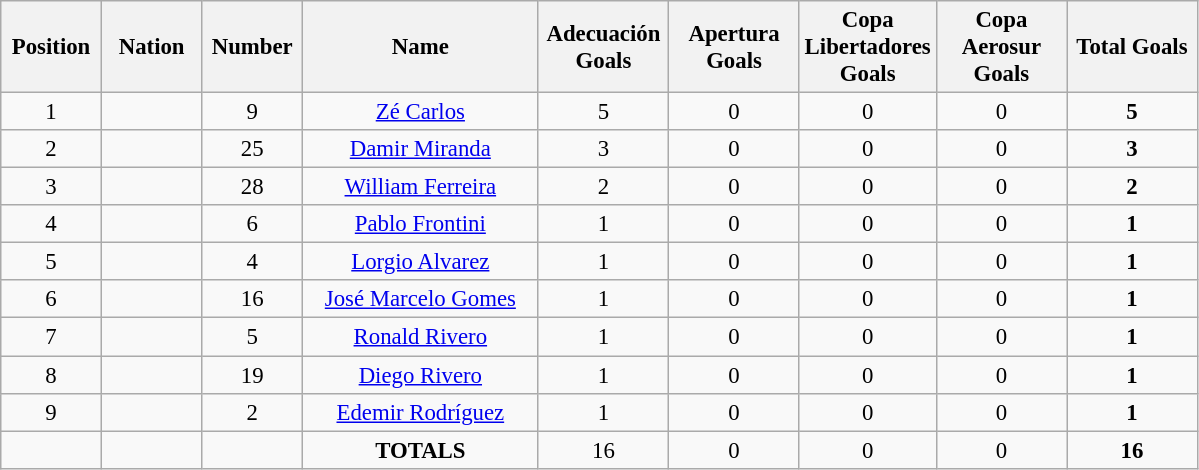<table class="wikitable" style="font-size: 95%; text-align: center;">
<tr>
<th width=60>Position</th>
<th width=60>Nation</th>
<th width=60>Number</th>
<th width=150>Name</th>
<th width=80>Adecuación Goals</th>
<th width=80>Apertura Goals</th>
<th width=80>Copa Libertadores Goals</th>
<th width=80>Copa Aerosur Goals</th>
<th width=80>Total Goals</th>
</tr>
<tr>
<td>1</td>
<td></td>
<td>9</td>
<td><a href='#'>Zé Carlos</a></td>
<td>5</td>
<td>0</td>
<td>0</td>
<td>0</td>
<td><strong>5</strong></td>
</tr>
<tr>
<td>2</td>
<td></td>
<td>25</td>
<td><a href='#'>Damir Miranda</a></td>
<td>3</td>
<td>0</td>
<td>0</td>
<td>0</td>
<td><strong>3</strong></td>
</tr>
<tr>
<td>3</td>
<td></td>
<td>28</td>
<td><a href='#'>William Ferreira</a></td>
<td>2</td>
<td>0</td>
<td>0</td>
<td>0</td>
<td><strong>2</strong></td>
</tr>
<tr>
<td>4</td>
<td></td>
<td>6</td>
<td><a href='#'>Pablo Frontini</a></td>
<td>1</td>
<td>0</td>
<td>0</td>
<td>0</td>
<td><strong>1</strong></td>
</tr>
<tr>
<td>5</td>
<td></td>
<td>4</td>
<td><a href='#'>Lorgio Alvarez</a></td>
<td>1</td>
<td>0</td>
<td>0</td>
<td>0</td>
<td><strong>1</strong></td>
</tr>
<tr>
<td>6</td>
<td></td>
<td>16</td>
<td><a href='#'>José Marcelo Gomes</a></td>
<td>1</td>
<td>0</td>
<td>0</td>
<td>0</td>
<td><strong>1</strong></td>
</tr>
<tr>
<td>7</td>
<td></td>
<td>5</td>
<td><a href='#'>Ronald Rivero</a></td>
<td>1</td>
<td>0</td>
<td>0</td>
<td>0</td>
<td><strong>1</strong></td>
</tr>
<tr>
<td>8</td>
<td></td>
<td>19</td>
<td><a href='#'>Diego Rivero</a></td>
<td>1</td>
<td>0</td>
<td>0</td>
<td>0</td>
<td><strong>1</strong></td>
</tr>
<tr>
<td>9</td>
<td></td>
<td>2</td>
<td><a href='#'>Edemir Rodríguez</a></td>
<td>1</td>
<td>0</td>
<td>0</td>
<td>0</td>
<td><strong>1</strong></td>
</tr>
<tr>
<td></td>
<td></td>
<td></td>
<td><strong>TOTALS</strong></td>
<td>16</td>
<td>0</td>
<td>0</td>
<td>0</td>
<td><strong>16</strong></td>
</tr>
</table>
